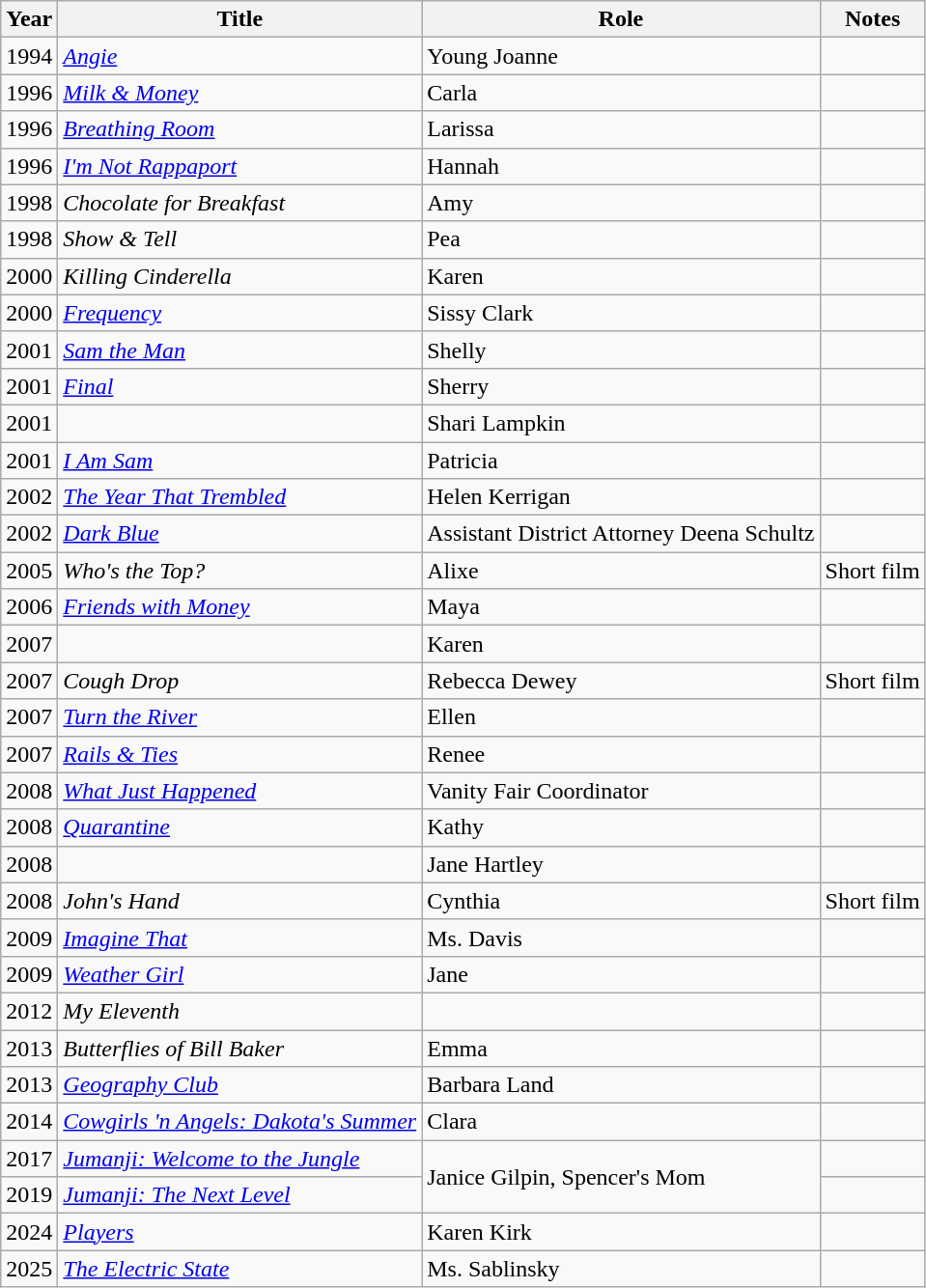<table class="wikitable sortable">
<tr>
<th>Year</th>
<th>Title</th>
<th>Role</th>
<th class="unsortable">Notes</th>
</tr>
<tr>
<td>1994</td>
<td><em><a href='#'>Angie</a></em></td>
<td>Young Joanne</td>
<td></td>
</tr>
<tr>
<td>1996</td>
<td><em><a href='#'>Milk & Money</a></em></td>
<td>Carla</td>
<td></td>
</tr>
<tr>
<td>1996</td>
<td><em><a href='#'>Breathing Room</a></em></td>
<td>Larissa</td>
<td></td>
</tr>
<tr>
<td>1996</td>
<td><em><a href='#'>I'm Not Rappaport</a></em></td>
<td>Hannah</td>
<td></td>
</tr>
<tr>
<td>1998</td>
<td><em>Chocolate for Breakfast</em></td>
<td>Amy</td>
<td></td>
</tr>
<tr>
<td>1998</td>
<td><em>Show & Tell</em></td>
<td>Pea</td>
<td></td>
</tr>
<tr>
<td>2000</td>
<td><em>Killing Cinderella</em></td>
<td>Karen</td>
<td></td>
</tr>
<tr>
<td>2000</td>
<td><em><a href='#'>Frequency</a></em></td>
<td>Sissy Clark</td>
<td></td>
</tr>
<tr>
<td>2001</td>
<td><em><a href='#'>Sam the Man</a></em></td>
<td>Shelly</td>
<td></td>
</tr>
<tr>
<td>2001</td>
<td><em><a href='#'>Final</a></em></td>
<td>Sherry</td>
<td></td>
</tr>
<tr>
<td>2001</td>
<td><em></em></td>
<td>Shari Lampkin</td>
<td></td>
</tr>
<tr>
<td>2001</td>
<td><em><a href='#'>I Am Sam</a></em></td>
<td>Patricia</td>
<td></td>
</tr>
<tr>
<td>2002</td>
<td><em><a href='#'>The Year That Trembled</a></em></td>
<td>Helen Kerrigan</td>
<td></td>
</tr>
<tr>
<td>2002</td>
<td><em><a href='#'>Dark Blue</a></em></td>
<td>Assistant District Attorney Deena Schultz</td>
<td></td>
</tr>
<tr>
<td>2005</td>
<td><em>Who's the Top?</em></td>
<td>Alixe</td>
<td>Short film</td>
</tr>
<tr>
<td>2006</td>
<td><em><a href='#'>Friends with Money</a></em></td>
<td>Maya</td>
<td></td>
</tr>
<tr>
<td>2007</td>
<td><em></em></td>
<td>Karen</td>
<td></td>
</tr>
<tr>
<td>2007</td>
<td><em>Cough Drop</em></td>
<td>Rebecca Dewey</td>
<td>Short film</td>
</tr>
<tr>
<td>2007</td>
<td><em><a href='#'>Turn the River</a></em></td>
<td>Ellen</td>
<td></td>
</tr>
<tr>
<td>2007</td>
<td><em><a href='#'>Rails & Ties</a></em></td>
<td>Renee</td>
<td></td>
</tr>
<tr>
<td>2008</td>
<td><em><a href='#'>What Just Happened</a></em></td>
<td>Vanity Fair Coordinator</td>
<td></td>
</tr>
<tr>
<td>2008</td>
<td><em><a href='#'>Quarantine</a></em></td>
<td>Kathy</td>
<td></td>
</tr>
<tr>
<td>2008</td>
<td><em></em></td>
<td>Jane Hartley</td>
<td></td>
</tr>
<tr>
<td>2008</td>
<td><em>John's Hand</em></td>
<td>Cynthia</td>
<td>Short film</td>
</tr>
<tr>
<td>2009</td>
<td><em><a href='#'>Imagine That</a></em></td>
<td>Ms. Davis</td>
<td></td>
</tr>
<tr>
<td>2009</td>
<td><em><a href='#'>Weather Girl</a></em></td>
<td>Jane</td>
<td></td>
</tr>
<tr>
<td>2012</td>
<td><em>My Eleventh</em></td>
<td></td>
<td></td>
</tr>
<tr>
<td>2013</td>
<td><em>Butterflies of Bill Baker</em></td>
<td>Emma</td>
<td></td>
</tr>
<tr>
<td>2013</td>
<td><em><a href='#'>Geography Club</a></em></td>
<td>Barbara Land</td>
<td></td>
</tr>
<tr>
<td>2014</td>
<td><em><a href='#'>Cowgirls 'n Angels: Dakota's Summer</a></em></td>
<td>Clara</td>
<td></td>
</tr>
<tr>
<td>2017</td>
<td><em><a href='#'>Jumanji: Welcome to the Jungle</a></em></td>
<td rowspan="2">Janice Gilpin, Spencer's Mom</td>
<td></td>
</tr>
<tr>
<td>2019</td>
<td><em><a href='#'>Jumanji: The Next Level</a></em></td>
<td></td>
</tr>
<tr>
<td>2024</td>
<td><em><a href='#'>Players</a></em></td>
<td>Karen Kirk</td>
<td></td>
</tr>
<tr>
<td>2025</td>
<td><em><a href='#'>The Electric State</a></em></td>
<td>Ms. Sablinsky</td>
<td></td>
</tr>
</table>
